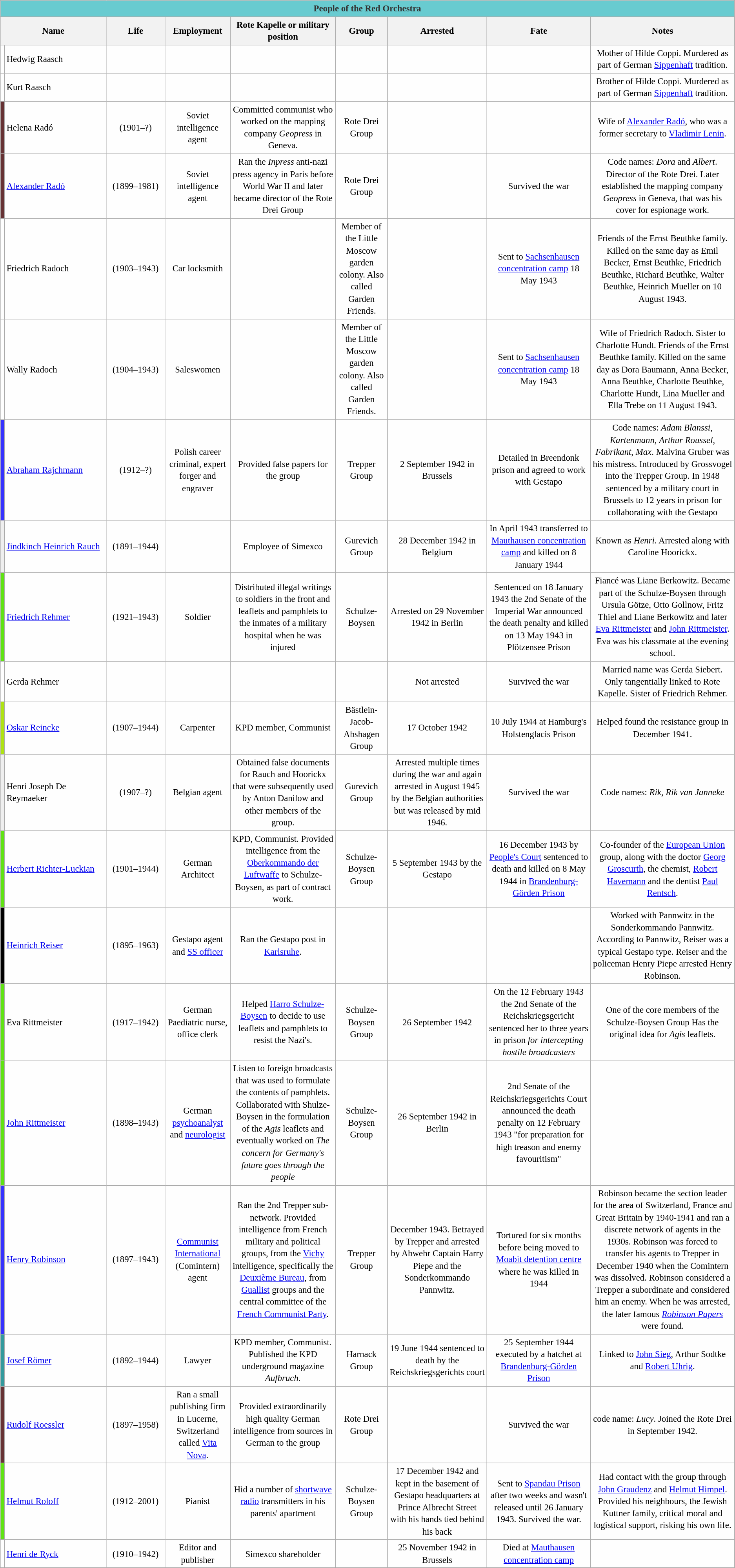<table class="wikitable sortable" style="table-layout:fixed;background-color:#FEFEFE;font-size:95%;padding:0.30em;line-height:1.35em;">
<tr>
<th colspan="9" style="text-align: center; background-color:#68cbd0; color:#333333;">People of the Red Orchestra</th>
</tr>
<tr>
<th scope="col"  colspan="2" width=14.4%>Name</th>
<th scope="col"  width=8%>Life</th>
<th scope="col">Employment</th>
<th scope="col">Rote Kapelle or military position</th>
<th scope="col">Group</th>
<th scope="col">Arrested</th>
<th scope="col">Fate</th>
<th scope="col">Notes</th>
</tr>
<tr>
<td rowspan="1"></td>
<td>Hedwig Raasch</td>
<td style="text-align: center;"></td>
<td style="text-align: center;"></td>
<td style="text-align: center;"></td>
<td style="text-align: center;"></td>
<td style="text-align: center;"></td>
<td style="text-align: center;"></td>
<td style="text-align: center;">Mother of Hilde Coppi. Murdered as part of German <a href='#'>Sippenhaft</a> tradition.</td>
</tr>
<tr>
<td rowspan="1"></td>
<td>Kurt Raasch</td>
<td style="text-align: center;"></td>
<td style="text-align: center;"></td>
<td style="text-align: center;"></td>
<td style="text-align: center;"></td>
<td style="text-align: center;"></td>
<td style="text-align: center;"></td>
<td style="text-align: center;">Brother of Hilde Coppi. Murdered as part of German <a href='#'>Sippenhaft</a> tradition.</td>
</tr>
<tr>
<td style="background-color:#663234"></td>
<td>Helena Radó</td>
<td style="text-align: center;">(1901–?)</td>
<td style="text-align: center;">Soviet intelligence agent</td>
<td style="text-align: center;">Committed communist who worked on the mapping company <em>Geopress</em> in Geneva.</td>
<td style="text-align: center;">Rote Drei Group</td>
<td style="text-align: center;"></td>
<td style="text-align: center;"></td>
<td style="text-align: center;">Wife of <a href='#'>Alexander Radó</a>, who was a former secretary to <a href='#'>Vladimir Lenin</a>.</td>
</tr>
<tr>
<td style="background-color:#663234"></td>
<td><a href='#'>Alexander Radó</a></td>
<td style="text-align: center;">(1899–1981)</td>
<td style="text-align: center;">Soviet intelligence agent</td>
<td style="text-align: center;">Ran the <em>Inpress</em> anti-nazi press agency in Paris before World War II and later became director of the Rote Drei Group</td>
<td style="text-align: center;">Rote Drei Group</td>
<td style="text-align: center;"></td>
<td style="text-align: center;">Survived the war</td>
<td style="text-align: center;">Code names: <em>Dora</em> and <em>Albert</em>. Director of the Rote Drei. Later established the mapping company <em>Geopress</em> in Geneva, that was his cover for espionage work.</td>
</tr>
<tr>
<td rowspan="1"></td>
<td>Friedrich Radoch</td>
<td style="text-align: center;">(1903–1943)</td>
<td style="text-align: center;">Car locksmith</td>
<td style="text-align: center;"></td>
<td style="text-align: center;">Member of the Little Moscow garden colony. Also called Garden Friends.</td>
<td style="text-align: center;"></td>
<td style="text-align: center;">Sent to <a href='#'>Sachsenhausen concentration camp</a> 18 May 1943</td>
<td style="text-align: center;">Friends of the Ernst Beuthke family. Killed on the same day as Emil Becker, Ernst Beuthke, Friedrich Beuthke, Richard Beuthke, Walter Beuthke, Heinrich Mueller on 10 August 1943.</td>
</tr>
<tr>
<td rowspan="1"></td>
<td>Wally Radoch</td>
<td style="text-align: center;">(1904–1943)</td>
<td style="text-align: center;">Saleswomen</td>
<td style="text-align: center;"></td>
<td style="text-align: center;">Member of the Little Moscow garden colony. Also called Garden Friends.</td>
<td style="text-align: center;"></td>
<td style="text-align: center;">Sent to <a href='#'>Sachsenhausen concentration camp</a> 18 May 1943</td>
<td style="text-align: center;">Wife of Friedrich Radoch. Sister to Charlotte Hundt. Friends of the Ernst Beuthke family. Killed on the same day as Dora Baumann, Anna Becker, Anna Beuthke, Charlotte Beuthke, Charlotte Hundt, Lina Mueller and Ella Trebe on 11 August 1943.</td>
</tr>
<tr>
<td style="background-color:#3531ff"></td>
<td><a href='#'>Abraham Rajchmann</a></td>
<td style="text-align: center;">(1912–?)</td>
<td style="text-align: center;">Polish career criminal, expert forger and engraver</td>
<td style="text-align: center;">Provided false papers for the group</td>
<td style="text-align: center;">Trepper Group</td>
<td style="text-align: center;">2 September 1942 in Brussels</td>
<td style="text-align: center;">Detailed in Breendonk prison and agreed to work with Gestapo</td>
<td style="text-align: center;">Code names: <em>Adam Blanssi</em>, <em>Kartenmann</em>, <em>Arthur Roussel</em>, <em>Fabrikant</em>, <em>Max</em>. Malvina Gruber was his mistress. Introduced by Grossvogel into the Trepper Group. In 1948 sentenced by a military court in Brussels to 12 years in prison for collaborating with the Gestapo</td>
</tr>
<tr>
<td style="background-color:#efefef"></td>
<td><a href='#'>Jindkinch Heinrich Rauch</a></td>
<td style="text-align: center;">(1891–1944)</td>
<td style="text-align: center;"></td>
<td style="text-align: center;">Employee of Simexco</td>
<td style="text-align: center;">Gurevich Group</td>
<td style="text-align: center;">28 December 1942 in Belgium</td>
<td style="text-align: center;">In April 1943 transferred to <a href='#'>Mauthausen concentration camp</a> and killed on 8 January 1944</td>
<td style="text-align: center;">Known as <em>Henri</em>. Arrested along with Caroline Hoorickx.</td>
</tr>
<tr>
<td style="background-color:#5fe313"></td>
<td><a href='#'>Friedrich Rehmer</a></td>
<td style="text-align: center;">(1921–1943)</td>
<td style="text-align: center;">Soldier</td>
<td style="text-align: center;">Distributed illegal writings to soldiers in the front and leaflets and pamphlets to the inmates of a military hospital when he was injured</td>
<td style="text-align: center;">Schulze-Boysen</td>
<td style="text-align: center;">Arrested on 29 November 1942 in Berlin</td>
<td style="text-align: center;">Sentenced on 18 January 1943 the 2nd Senate of the Imperial War announced the death penalty and killed on 13 May 1943 in Plötzensee Prison</td>
<td style="text-align: center;">Fiancé was Liane Berkowitz. Became part of the Schulze-Boysen through Ursula Götze, Otto Gollnow, Fritz Thiel and Liane Berkowitz and later <a href='#'>Eva Rittmeister</a> and <a href='#'>John Rittmeister</a>. Eva was his classmate at the evening school.</td>
</tr>
<tr>
<td rowspan="1"></td>
<td>Gerda Rehmer</td>
<td style="text-align: center;"></td>
<td style="text-align: center;"></td>
<td style="text-align: center;"></td>
<td style="text-align: center;"></td>
<td style="text-align: center;">Not arrested</td>
<td style="text-align: center;">Survived the war</td>
<td style="text-align: center;">Married name was Gerda Siebert. Only tangentially linked to Rote Kapelle. Sister of Friedrich Rehmer.</td>
</tr>
<tr>
<td style="background-color:#aee313"></td>
<td><a href='#'>Oskar Reincke</a></td>
<td style="text-align: center;">(1907–1944)</td>
<td style="text-align: center;">Carpenter</td>
<td style="text-align: center;">KPD member, Communist</td>
<td style="text-align: center;">Bästlein-Jacob-Abshagen Group</td>
<td style="text-align: center;">17 October 1942</td>
<td style="text-align: center;">10 July 1944 at Hamburg's Holstenglacis Prison</td>
<td style="text-align: center;">Helped found the resistance group in December 1941.</td>
</tr>
<tr>
<td style="background-color:#efefef"></td>
<td>Henri Joseph De Reymaeker</td>
<td style="text-align: center;">(1907–?)</td>
<td style="text-align: center;">Belgian agent</td>
<td style="text-align: center;">Obtained false documents for Rauch and Hoorickx that were subsequently used by Anton Danilow and other members of the group.</td>
<td style="text-align: center;">Gurevich Group</td>
<td style="text-align: center;">Arrested multiple times during the war and again arrested in August 1945 by the Belgian authorities but was released by mid 1946.</td>
<td style="text-align: center;">Survived the war</td>
<td style="text-align: center;">Code names: <em>Rik</em>, <em>Rik van Janneke</em></td>
</tr>
<tr>
<td style="background-color:#5fe313"></td>
<td><a href='#'>Herbert Richter-Luckian</a></td>
<td style="text-align: center;">(1901–1944)</td>
<td style="text-align: center;">German Architect</td>
<td style="text-align: center;">KPD, Communist. Provided intelligence from the <a href='#'>Oberkommando der Luftwaffe</a> to Schulze-Boysen, as part of contract work.</td>
<td style="text-align: center;">Schulze-Boysen Group</td>
<td style="text-align: center;">5 September 1943 by the Gestapo</td>
<td style="text-align: center;">16 December 1943 by <a href='#'>People's Court</a> sentenced to death and killed on 8 May 1944 in <a href='#'>Brandenburg-Görden Prison</a></td>
<td style="text-align: center;">Co-founder of the <a href='#'>European Union</a> group, along with the doctor <a href='#'>Georg Groscurth</a>, the chemist, <a href='#'>Robert Havemann</a> and the dentist <a href='#'>Paul Rentsch</a>.</td>
</tr>
<tr>
<td style="background-color:#000000"></td>
<td><a href='#'>Heinrich Reiser</a></td>
<td style="text-align: center;">(1895–1963)</td>
<td style="text-align: center;">Gestapo agent and <a href='#'>SS officer</a></td>
<td style="text-align: center;">Ran the Gestapo post in <a href='#'>Karlsruhe</a>.</td>
<td style="text-align: center;"></td>
<td style="text-align: center;"></td>
<td style="text-align: center;"></td>
<td style="text-align: center;">Worked with Pannwitz in the Sonderkommando Pannwitz. According to Pannwitz, Reiser was a typical Gestapo type. Reiser and the policeman Henry Piepe arrested Henry Robinson.</td>
</tr>
<tr>
<td style="background-color:#5fe313"></td>
<td>Eva Rittmeister</td>
<td style="text-align: center;">(1917–1942)</td>
<td style="text-align: center;">German Paediatric nurse, office clerk</td>
<td style="text-align: center;">Helped <a href='#'>Harro Schulze-Boysen</a> to decide to use leaflets and pamphlets to resist the Nazi's.</td>
<td style="text-align: center;">Schulze-Boysen Group</td>
<td style="text-align: center;">26 September 1942</td>
<td style="text-align: center;">On the 12 February 1943 the 2nd Senate of the Reichskriegsgericht sentenced her to three years in prison <em>for intercepting hostile broadcasters</em></td>
<td style="text-align: center;">One of the core members of the Schulze-Boysen Group Has the original idea for <em>Agis</em> leaflets.</td>
</tr>
<tr>
<td style="background-color:#5fe313"></td>
<td><a href='#'>John Rittmeister</a></td>
<td style="text-align: center;">(1898–1943)</td>
<td style="text-align: center;">German <a href='#'>psychoanalyst</a> and <a href='#'>neurologist</a></td>
<td style="text-align: center;">Listen to foreign broadcasts that was used to formulate the contents of pamphlets. Collaborated with Shulze-Boysen in the formulation of the <em>Agis</em> leaflets and eventually worked on <em>The concern for Germany's future goes through the people</em></td>
<td style="text-align: center;">Schulze-Boysen Group</td>
<td style="text-align: center;">26 September 1942 in Berlin</td>
<td style="text-align: center;">2nd Senate of the Reichskriegsgerichts Court announced the death penalty on 12 February 1943 "for preparation for high treason and enemy favouritism"</td>
<td style="text-align: center;"></td>
</tr>
<tr>
<td style="background-color:#3531ff"></td>
<td><a href='#'>Henry Robinson</a></td>
<td style="text-align: center;">(1897–1943)</td>
<td style="text-align: center;"><a href='#'>Communist International</a> (Comintern) agent</td>
<td style="text-align: center;">Ran the 2nd Trepper sub-network. Provided intelligence from French military and political groups, from the <a href='#'>Vichy</a> intelligence, specifically the <a href='#'>Deuxième Bureau</a>, from <a href='#'>Guallist</a> groups and the central committee of the <a href='#'>French Communist Party</a>.</td>
<td style="text-align: center;">Trepper Group</td>
<td style="text-align: center;">December 1943. Betrayed by Trepper and arrested by Abwehr Captain Harry Piepe and the Sonderkommando Pannwitz.</td>
<td style="text-align: center;">Tortured for six months before being moved to <a href='#'>Moabit detention centre</a> where he was killed in 1944</td>
<td style="text-align: center;">Robinson became the section leader for the area of Switzerland, France and Great Britain by 1940-1941 and ran a discrete network of agents in the 1930s. Robinson was forced to transfer his agents to Trepper in December 1940 when the Comintern was dissolved. Robinson considered a Trepper a subordinate and considered him an enemy. When he was arrested, the later famous <em><a href='#'>Robinson Papers</a></em> were found.</td>
</tr>
<tr>
<td style="background-color:#329a9d"></td>
<td><a href='#'>Josef Römer</a></td>
<td style="text-align: center;">(1892–1944)</td>
<td style="text-align: center;">Lawyer</td>
<td style="text-align: center;">KPD member, Communist. Published the KPD underground magazine <em>Aufbruch</em>.</td>
<td style="text-align: center;">Harnack Group</td>
<td style="text-align: center;">19 June 1944 sentenced to death by the Reichskriegsgerichts court</td>
<td style="text-align: center;">25 September 1944 executed by a hatchet at <a href='#'>Brandenburg-Görden Prison</a></td>
<td style="text-align: center;">Linked to <a href='#'>John Sieg</a>, Arthur Sodtke and <a href='#'>Robert Uhrig</a>.</td>
</tr>
<tr>
<td style="background-color:#663234"></td>
<td><a href='#'>Rudolf Roessler</a></td>
<td style="text-align: center;">(1897–1958)</td>
<td style="text-align: center;">Ran a small publishing firm in Lucerne, Switzerland called <a href='#'>Vita Nova</a>.</td>
<td style="text-align: center;">Provided extraordinarily high quality German intelligence from sources in German to the group</td>
<td style="text-align: center;">Rote Drei Group</td>
<td style="text-align: center;"></td>
<td style="text-align: center;">Survived the war</td>
<td style="text-align: center;">code name: <em>Lucy</em>. Joined the Rote Drei in September 1942.</td>
</tr>
<tr>
<td style="background-color:#5fe313"></td>
<td><a href='#'>Helmut Roloff</a></td>
<td style="text-align: center;">(1912–2001)</td>
<td style="text-align: center;">Pianist</td>
<td style="text-align: center;">Hid a number of <a href='#'>shortwave radio</a> transmitters in his parents' apartment</td>
<td style="text-align: center;">Schulze-Boysen Group</td>
<td style="text-align: center;">17 December 1942 and kept in the basement of Gestapo headquarters at Prince Albrecht Street with his hands tied behind his back</td>
<td style="text-align: center;">Sent to <a href='#'>Spandau Prison</a> after two weeks and wasn't released until 26 January 1943. Survived the war.</td>
<td style="text-align: center;">Had contact with the group through <a href='#'>John Graudenz</a> and <a href='#'>Helmut Himpel</a>. Provided his neighbours, the Jewish Kuttner family, critical moral and logistical support, risking his own life.</td>
</tr>
<tr>
<td rowspan="1"></td>
<td><a href='#'>Henri de Ryck</a></td>
<td style="text-align: center;">(1910–1942)</td>
<td style="text-align: center;">Editor and publisher</td>
<td style="text-align: center;">Simexco shareholder</td>
<td style="text-align: center;"></td>
<td style="text-align: center;">25 November 1942 in Brussels</td>
<td style="text-align: center;">Died at <a href='#'>Mauthausen concentration camp</a></td>
<td style="text-align: center;"></td>
</tr>
<tr>
</tr>
</table>
